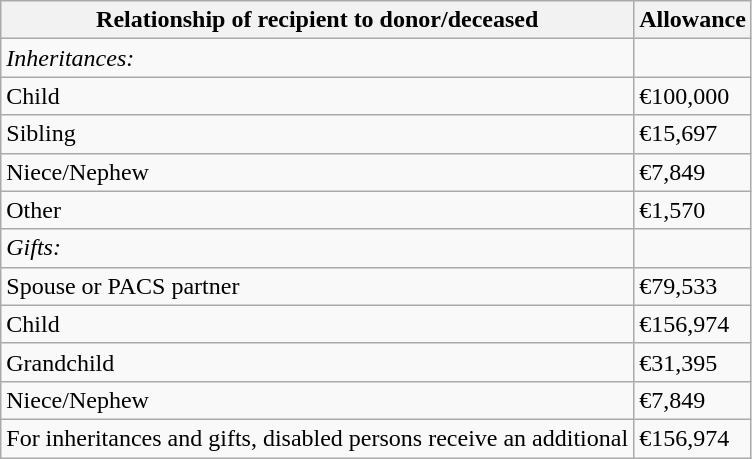<table class="wikitable">
<tr>
<th>Relationship of recipient to donor/deceased</th>
<th>Allowance</th>
</tr>
<tr>
<td><em>Inheritances:</em></td>
<td></td>
</tr>
<tr>
<td>Child</td>
<td>€100,000</td>
</tr>
<tr>
<td>Sibling</td>
<td>€15,697</td>
</tr>
<tr>
<td>Niece/Nephew</td>
<td>€7,849</td>
</tr>
<tr>
<td>Other</td>
<td>€1,570</td>
</tr>
<tr>
<td><em>Gifts:</em></td>
<td></td>
</tr>
<tr>
<td>Spouse or PACS partner</td>
<td>€79,533</td>
</tr>
<tr>
<td>Child</td>
<td>€156,974</td>
</tr>
<tr>
<td>Grandchild</td>
<td>€31,395</td>
</tr>
<tr>
<td>Niece/Nephew</td>
<td>€7,849</td>
</tr>
<tr>
<td>For inheritances and gifts, disabled persons receive an additional</td>
<td>€156,974</td>
</tr>
</table>
